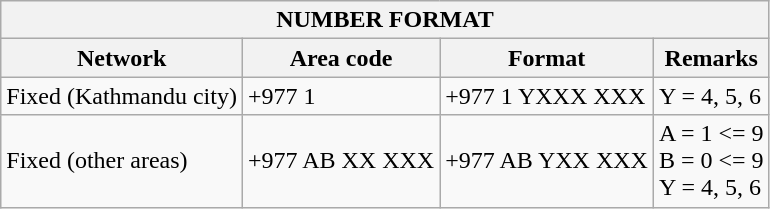<table class="wikitable" border=1>
<tr>
<th colspan="4">NUMBER FORMAT</th>
</tr>
<tr>
<th>Network</th>
<th>Area code</th>
<th>Format</th>
<th>Remarks</th>
</tr>
<tr>
<td>Fixed (Kathmandu city)</td>
<td>+977 1</td>
<td>+977 1 YXXX XXX</td>
<td>Y = 4, 5, 6</td>
</tr>
<tr>
<td>Fixed (other areas)</td>
<td>+977 AB XX XXX</td>
<td>+977 AB YXX XXX</td>
<td>A = 1 <= 9<br>B = 0 <= 9<br>Y = 4, 5, 6</td>
</tr>
</table>
